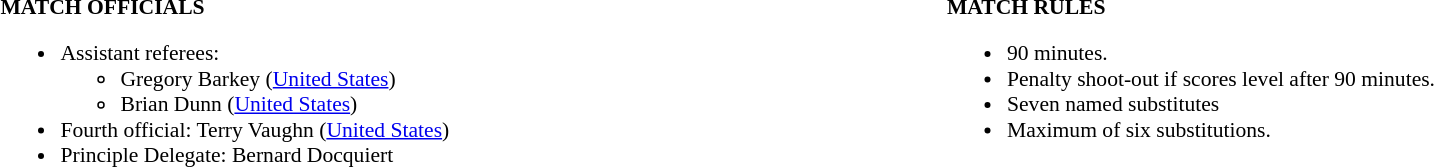<table width=100% style="font-size: 90%">
<tr>
<td width=50% valign=top><br><strong>MATCH OFFICIALS</strong><ul><li>Assistant referees:<ul><li>Gregory Barkey (<a href='#'>United States</a>)</li><li>Brian Dunn (<a href='#'>United States</a>)</li></ul></li><li>Fourth official: Terry Vaughn (<a href='#'>United States</a>)</li><li>Principle Delegate: Bernard Docquiert</li></ul></td>
<td width=50% valign=top><br><strong>MATCH RULES</strong><ul><li>90 minutes.</li><li>Penalty shoot-out if scores level after 90 minutes.</li><li>Seven named substitutes</li><li>Maximum of six substitutions.</li></ul></td>
</tr>
</table>
